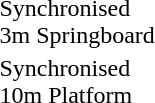<table>
<tr>
<td>Synchronised<br>3m Springboard</td>
<td><br></td>
<td><br></td>
<td><br></td>
</tr>
<tr>
<td>Synchronised<br>10m Platform</td>
<td><br></td>
<td><br></td>
<td><br></td>
</tr>
</table>
